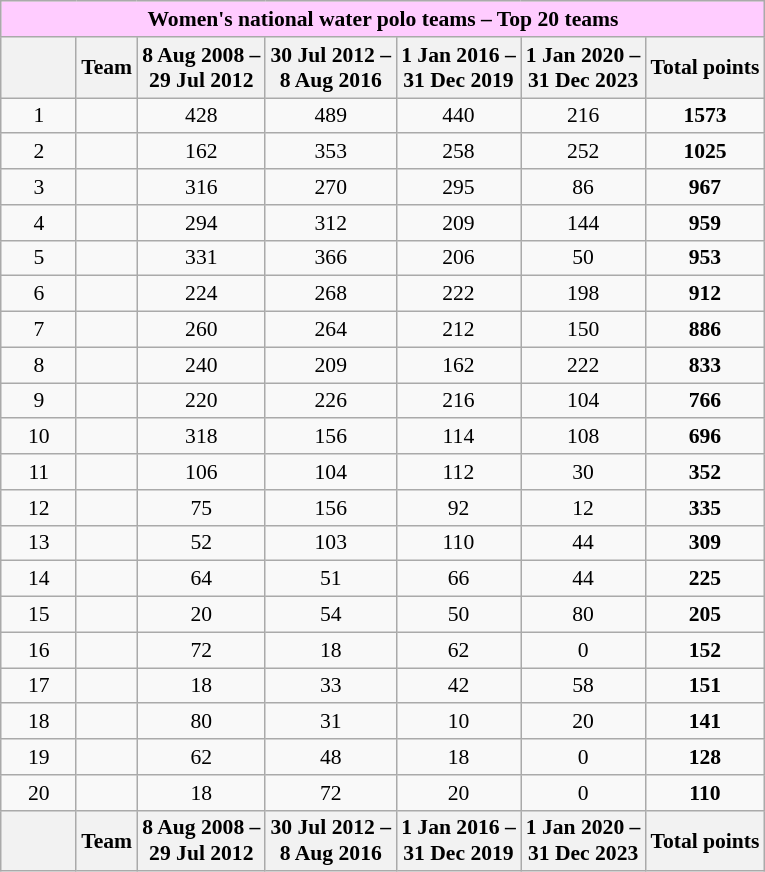<table class="wikitable" style="text-align: center; font-size: 90%; margin-left: 1em;">
<tr>
<th colspan="7" style="background-color: #ffccff;">Women's national water polo teams – Top 20 teams</th>
</tr>
<tr>
<th style="width: 3em;"></th>
<th>Team</th>
<th>8 Aug 2008 –<br>29 Jul 2012</th>
<th>30 Jul 2012 –<br>8 Aug 2016</th>
<th>1 Jan 2016 –<br>31 Dec 2019</th>
<th>1 Jan 2020 –<br>31 Dec 2023</th>
<th>Total points</th>
</tr>
<tr>
<td>1</td>
<td style="text-align: left;"></td>
<td>428</td>
<td>489</td>
<td>440</td>
<td>216</td>
<td><strong>1573</strong></td>
</tr>
<tr>
<td>2</td>
<td style="text-align: left;"></td>
<td>162</td>
<td>353</td>
<td>258</td>
<td>252</td>
<td><strong>1025</strong></td>
</tr>
<tr>
<td>3</td>
<td style="text-align: left;"></td>
<td>316</td>
<td>270</td>
<td>295</td>
<td>86</td>
<td><strong>967</strong></td>
</tr>
<tr>
<td>4</td>
<td style="text-align: left;"></td>
<td>294</td>
<td>312</td>
<td>209</td>
<td>144</td>
<td><strong>959</strong></td>
</tr>
<tr>
<td>5</td>
<td style="text-align: left;"></td>
<td>331</td>
<td>366</td>
<td>206</td>
<td>50</td>
<td><strong>953</strong></td>
</tr>
<tr>
<td>6</td>
<td style="text-align: left;"></td>
<td>224</td>
<td>268</td>
<td>222</td>
<td>198</td>
<td><strong>912</strong></td>
</tr>
<tr>
<td>7</td>
<td style="text-align: left;"></td>
<td>260</td>
<td>264</td>
<td>212</td>
<td>150</td>
<td><strong>886</strong></td>
</tr>
<tr>
<td>8</td>
<td style="text-align: left;"></td>
<td>240</td>
<td>209</td>
<td>162</td>
<td>222</td>
<td><strong>833</strong></td>
</tr>
<tr>
<td>9</td>
<td style="text-align: left;"></td>
<td>220</td>
<td>226</td>
<td>216</td>
<td>104</td>
<td><strong>766</strong></td>
</tr>
<tr>
<td>10</td>
<td style="text-align: left;"></td>
<td>318</td>
<td>156</td>
<td>114</td>
<td>108</td>
<td><strong>696</strong></td>
</tr>
<tr>
<td>11</td>
<td style="text-align: left;"></td>
<td>106</td>
<td>104</td>
<td>112</td>
<td>30</td>
<td><strong>352</strong></td>
</tr>
<tr>
<td>12</td>
<td style="text-align: left;"></td>
<td>75</td>
<td>156</td>
<td>92</td>
<td>12</td>
<td><strong>335</strong></td>
</tr>
<tr>
<td>13</td>
<td style="text-align: left;"></td>
<td>52</td>
<td>103</td>
<td>110</td>
<td>44</td>
<td><strong>309</strong></td>
</tr>
<tr>
<td>14</td>
<td style="text-align: left;"></td>
<td>64</td>
<td>51</td>
<td>66</td>
<td>44</td>
<td><strong>225</strong></td>
</tr>
<tr>
<td>15</td>
<td style="text-align: left;"></td>
<td>20</td>
<td>54</td>
<td>50</td>
<td>80</td>
<td><strong>205</strong></td>
</tr>
<tr>
<td>16</td>
<td style="text-align: left;"></td>
<td>72</td>
<td>18</td>
<td>62</td>
<td>0</td>
<td><strong>152</strong></td>
</tr>
<tr>
<td>17</td>
<td style="text-align: left;"></td>
<td>18</td>
<td>33</td>
<td>42</td>
<td>58</td>
<td><strong>151</strong></td>
</tr>
<tr>
<td>18</td>
<td style="text-align: left;"></td>
<td>80</td>
<td>31</td>
<td>10</td>
<td>20</td>
<td><strong>141</strong></td>
</tr>
<tr>
<td>19</td>
<td style="text-align: left;"></td>
<td>62</td>
<td>48</td>
<td>18</td>
<td>0</td>
<td><strong>128</strong></td>
</tr>
<tr>
<td>20</td>
<td style="text-align: left;"></td>
<td>18</td>
<td>72</td>
<td>20</td>
<td>0</td>
<td><strong>110</strong></td>
</tr>
<tr>
<th style="width: 3em;"></th>
<th>Team</th>
<th>8 Aug 2008 –<br>29 Jul 2012</th>
<th>30 Jul 2012 –<br>8 Aug 2016</th>
<th>1 Jan 2016 –<br>31 Dec 2019</th>
<th>1 Jan 2020 –<br>31 Dec 2023</th>
<th>Total points</th>
</tr>
</table>
